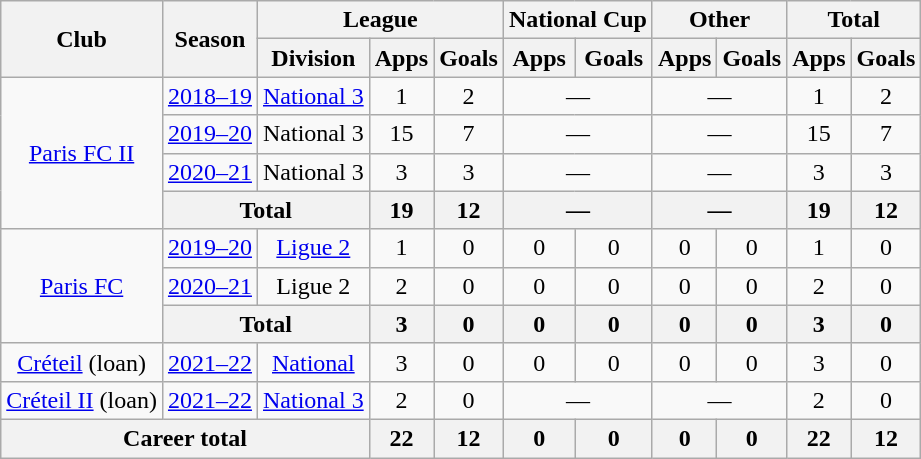<table class="wikitable" style="text-align:center">
<tr>
<th rowspan="2">Club</th>
<th rowspan="2">Season</th>
<th colspan="3">League</th>
<th colspan="2">National Cup</th>
<th colspan="2">Other</th>
<th colspan="2">Total</th>
</tr>
<tr>
<th>Division</th>
<th>Apps</th>
<th>Goals</th>
<th>Apps</th>
<th>Goals</th>
<th>Apps</th>
<th>Goals</th>
<th>Apps</th>
<th>Goals</th>
</tr>
<tr>
<td rowspan="4"><a href='#'>Paris FC II</a></td>
<td><a href='#'>2018–19</a></td>
<td><a href='#'>National 3</a></td>
<td>1</td>
<td>2</td>
<td colspan="2">—</td>
<td colspan="2">—</td>
<td>1</td>
<td>2</td>
</tr>
<tr>
<td><a href='#'>2019–20</a></td>
<td>National 3</td>
<td>15</td>
<td>7</td>
<td colspan="2">—</td>
<td colspan="2">—</td>
<td>15</td>
<td>7</td>
</tr>
<tr>
<td><a href='#'>2020–21</a></td>
<td>National 3</td>
<td>3</td>
<td>3</td>
<td colspan="2">—</td>
<td colspan="2">—</td>
<td>3</td>
<td>3</td>
</tr>
<tr>
<th colspan="2">Total</th>
<th>19</th>
<th>12</th>
<th colspan="2">—</th>
<th colspan="2">—</th>
<th>19</th>
<th>12</th>
</tr>
<tr>
<td rowspan="3"><a href='#'>Paris FC</a></td>
<td><a href='#'>2019–20</a></td>
<td><a href='#'>Ligue 2</a></td>
<td>1</td>
<td>0</td>
<td>0</td>
<td>0</td>
<td>0</td>
<td>0</td>
<td>1</td>
<td>0</td>
</tr>
<tr>
<td><a href='#'>2020–21</a></td>
<td>Ligue 2</td>
<td>2</td>
<td>0</td>
<td>0</td>
<td>0</td>
<td>0</td>
<td>0</td>
<td>2</td>
<td>0</td>
</tr>
<tr>
<th colspan="2">Total</th>
<th>3</th>
<th>0</th>
<th>0</th>
<th>0</th>
<th>0</th>
<th>0</th>
<th>3</th>
<th>0</th>
</tr>
<tr>
<td><a href='#'>Créteil</a> (loan)</td>
<td><a href='#'>2021–22</a></td>
<td><a href='#'>National</a></td>
<td>3</td>
<td>0</td>
<td>0</td>
<td>0</td>
<td>0</td>
<td>0</td>
<td>3</td>
<td>0</td>
</tr>
<tr>
<td><a href='#'>Créteil II</a> (loan)</td>
<td><a href='#'>2021–22</a></td>
<td><a href='#'>National 3</a></td>
<td>2</td>
<td>0</td>
<td colspan="2">—</td>
<td colspan="2">—</td>
<td>2</td>
<td>0</td>
</tr>
<tr>
<th colspan="3">Career total</th>
<th>22</th>
<th>12</th>
<th>0</th>
<th>0</th>
<th>0</th>
<th>0</th>
<th>22</th>
<th>12</th>
</tr>
</table>
